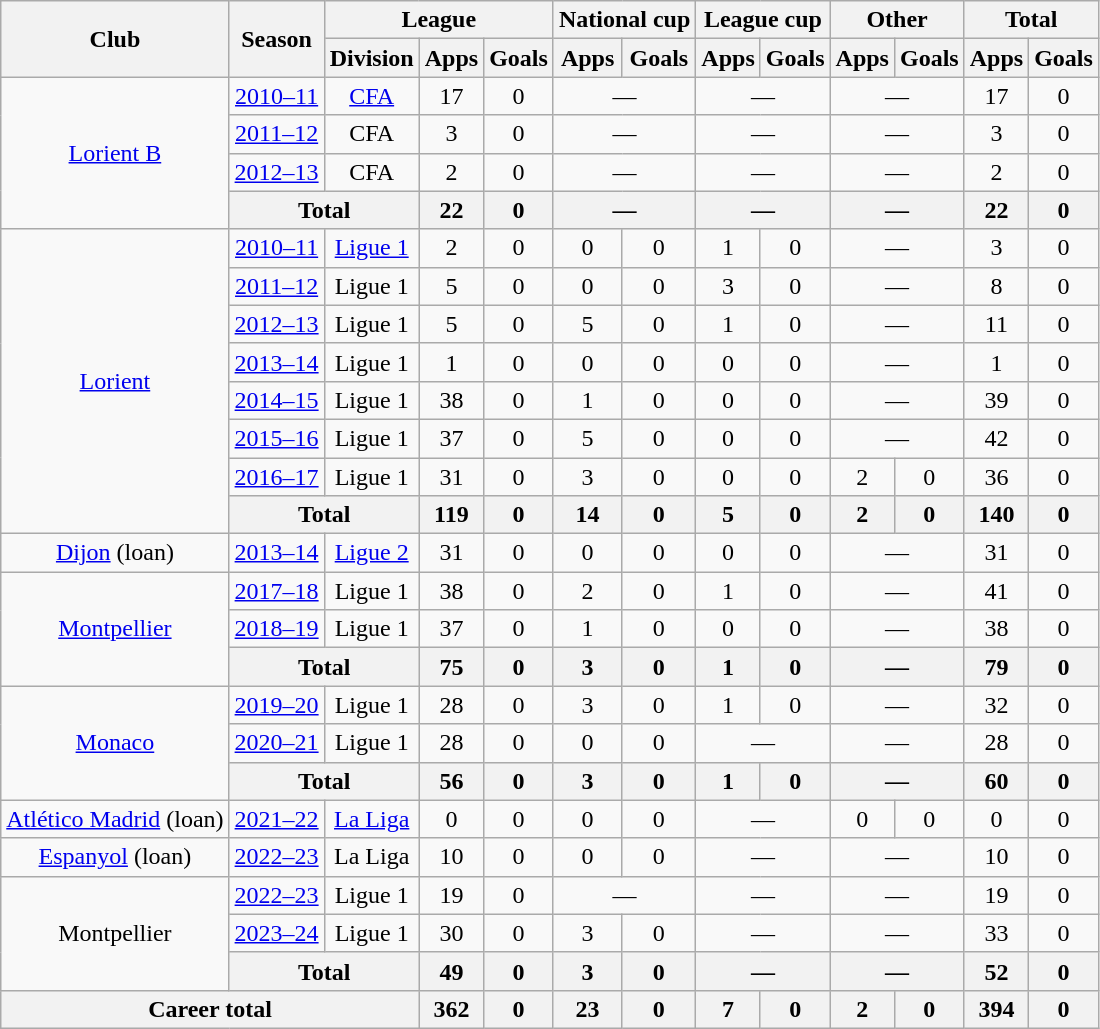<table class="wikitable" style="text-align: center;">
<tr>
<th rowspan="2">Club</th>
<th rowspan="2">Season</th>
<th colspan="3">League</th>
<th colspan="2">National cup</th>
<th colspan="2">League cup</th>
<th colspan="2">Other</th>
<th colspan="2">Total</th>
</tr>
<tr>
<th>Division</th>
<th>Apps</th>
<th>Goals</th>
<th>Apps</th>
<th>Goals</th>
<th>Apps</th>
<th>Goals</th>
<th>Apps</th>
<th>Goals</th>
<th>Apps</th>
<th>Goals</th>
</tr>
<tr>
<td rowspan="4"><a href='#'>Lorient B</a></td>
<td><a href='#'>2010–11</a></td>
<td><a href='#'>CFA</a></td>
<td>17</td>
<td>0</td>
<td colspan="2">—</td>
<td colspan="2">—</td>
<td colspan="2">—</td>
<td>17</td>
<td>0</td>
</tr>
<tr>
<td><a href='#'>2011–12</a></td>
<td>CFA</td>
<td>3</td>
<td>0</td>
<td colspan="2">—</td>
<td colspan="2">—</td>
<td colspan="2">—</td>
<td>3</td>
<td>0</td>
</tr>
<tr>
<td><a href='#'>2012–13</a></td>
<td>CFA</td>
<td>2</td>
<td>0</td>
<td colspan="2">—</td>
<td colspan="2">—</td>
<td colspan="2">—</td>
<td>2</td>
<td>0</td>
</tr>
<tr>
<th colspan="2">Total</th>
<th>22</th>
<th>0</th>
<th colspan="2">—</th>
<th colspan="2">—</th>
<th colspan="2">—</th>
<th>22</th>
<th>0</th>
</tr>
<tr>
<td rowspan="8"><a href='#'>Lorient</a></td>
<td><a href='#'>2010–11</a></td>
<td><a href='#'>Ligue 1</a></td>
<td>2</td>
<td>0</td>
<td>0</td>
<td>0</td>
<td>1</td>
<td>0</td>
<td colspan="2">—</td>
<td>3</td>
<td>0</td>
</tr>
<tr>
<td><a href='#'>2011–12</a></td>
<td>Ligue 1</td>
<td>5</td>
<td>0</td>
<td>0</td>
<td>0</td>
<td>3</td>
<td>0</td>
<td colspan="2">—</td>
<td>8</td>
<td>0</td>
</tr>
<tr>
<td><a href='#'>2012–13</a></td>
<td>Ligue 1</td>
<td>5</td>
<td>0</td>
<td>5</td>
<td>0</td>
<td>1</td>
<td>0</td>
<td colspan="2">—</td>
<td>11</td>
<td>0</td>
</tr>
<tr>
<td><a href='#'>2013–14</a></td>
<td>Ligue 1</td>
<td>1</td>
<td>0</td>
<td>0</td>
<td>0</td>
<td>0</td>
<td>0</td>
<td colspan="2">—</td>
<td>1</td>
<td>0</td>
</tr>
<tr>
<td><a href='#'>2014–15</a></td>
<td>Ligue 1</td>
<td>38</td>
<td>0</td>
<td>1</td>
<td>0</td>
<td>0</td>
<td>0</td>
<td colspan="2">—</td>
<td>39</td>
<td>0</td>
</tr>
<tr>
<td><a href='#'>2015–16</a></td>
<td>Ligue 1</td>
<td>37</td>
<td>0</td>
<td>5</td>
<td>0</td>
<td>0</td>
<td>0</td>
<td colspan="2">—</td>
<td>42</td>
<td>0</td>
</tr>
<tr>
<td><a href='#'>2016–17</a></td>
<td>Ligue 1</td>
<td>31</td>
<td>0</td>
<td>3</td>
<td>0</td>
<td>0</td>
<td>0</td>
<td>2</td>
<td>0</td>
<td>36</td>
<td>0</td>
</tr>
<tr>
<th colspan="2">Total</th>
<th>119</th>
<th>0</th>
<th>14</th>
<th>0</th>
<th>5</th>
<th>0</th>
<th>2</th>
<th>0</th>
<th>140</th>
<th>0</th>
</tr>
<tr>
<td><a href='#'>Dijon</a> (loan)</td>
<td><a href='#'>2013–14</a></td>
<td rowspan="1"><a href='#'>Ligue 2</a></td>
<td>31</td>
<td>0</td>
<td>0</td>
<td>0</td>
<td>0</td>
<td>0</td>
<td colspan="2">—</td>
<td>31</td>
<td>0</td>
</tr>
<tr>
<td rowspan="3"><a href='#'>Montpellier</a></td>
<td><a href='#'>2017–18</a></td>
<td>Ligue 1</td>
<td>38</td>
<td>0</td>
<td>2</td>
<td>0</td>
<td>1</td>
<td>0</td>
<td colspan="2">—</td>
<td>41</td>
<td>0</td>
</tr>
<tr>
<td><a href='#'>2018–19</a></td>
<td>Ligue 1</td>
<td>37</td>
<td>0</td>
<td>1</td>
<td>0</td>
<td>0</td>
<td>0</td>
<td colspan="2">—</td>
<td>38</td>
<td>0</td>
</tr>
<tr>
<th colspan="2">Total</th>
<th>75</th>
<th>0</th>
<th>3</th>
<th>0</th>
<th>1</th>
<th>0</th>
<th colspan="2">—</th>
<th>79</th>
<th>0</th>
</tr>
<tr>
<td rowspan="3"><a href='#'>Monaco</a></td>
<td><a href='#'>2019–20</a></td>
<td>Ligue 1</td>
<td>28</td>
<td>0</td>
<td>3</td>
<td>0</td>
<td>1</td>
<td>0</td>
<td colspan="2">—</td>
<td>32</td>
<td>0</td>
</tr>
<tr>
<td><a href='#'>2020–21</a></td>
<td>Ligue 1</td>
<td>28</td>
<td>0</td>
<td>0</td>
<td>0</td>
<td colspan="2">—</td>
<td colspan="2">—</td>
<td>28</td>
<td>0</td>
</tr>
<tr>
<th colspan="2">Total</th>
<th>56</th>
<th>0</th>
<th>3</th>
<th>0</th>
<th>1</th>
<th>0</th>
<th colspan="2">—</th>
<th>60</th>
<th>0</th>
</tr>
<tr>
<td><a href='#'>Atlético Madrid</a> (loan)</td>
<td><a href='#'>2021–22</a></td>
<td><a href='#'>La Liga</a></td>
<td>0</td>
<td>0</td>
<td>0</td>
<td>0</td>
<td colspan="2">—</td>
<td>0</td>
<td>0</td>
<td>0</td>
<td>0</td>
</tr>
<tr>
<td><a href='#'>Espanyol</a> (loan)</td>
<td><a href='#'>2022–23</a></td>
<td>La Liga</td>
<td>10</td>
<td>0</td>
<td>0</td>
<td>0</td>
<td colspan="2">—</td>
<td colspan="2">—</td>
<td>10</td>
<td>0</td>
</tr>
<tr>
<td rowspan="3">Montpellier</td>
<td><a href='#'>2022–23</a></td>
<td>Ligue 1</td>
<td>19</td>
<td>0</td>
<td colspan="2">—</td>
<td colspan="2">—</td>
<td colspan="2">—</td>
<td>19</td>
<td>0</td>
</tr>
<tr>
<td><a href='#'>2023–24</a></td>
<td>Ligue 1</td>
<td>30</td>
<td>0</td>
<td>3</td>
<td>0</td>
<td colspan="2">—</td>
<td colspan="2">—</td>
<td>33</td>
<td>0</td>
</tr>
<tr>
<th colspan="2">Total</th>
<th>49</th>
<th>0</th>
<th>3</th>
<th>0</th>
<th colspan="2">—</th>
<th colspan="2">—</th>
<th>52</th>
<th>0</th>
</tr>
<tr>
<th colspan="3">Career total</th>
<th>362</th>
<th>0</th>
<th>23</th>
<th>0</th>
<th>7</th>
<th>0</th>
<th>2</th>
<th>0</th>
<th>394</th>
<th>0</th>
</tr>
</table>
